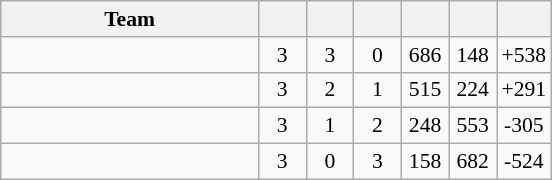<table class="wikitable" style="text-align: center; font-size: 90%;">
<tr>
<th width=165>Team</th>
<th width=25></th>
<th width=25></th>
<th width=25></th>
<th width=25></th>
<th width=25></th>
<th width=25></th>
</tr>
<tr>
<td style="text-align:left;"></td>
<td>3</td>
<td>3</td>
<td>0</td>
<td>686</td>
<td>148</td>
<td>+538</td>
</tr>
<tr>
<td style="text-align:left;"></td>
<td>3</td>
<td>2</td>
<td>1</td>
<td>515</td>
<td>224</td>
<td>+291</td>
</tr>
<tr>
<td style="text-align:left;"></td>
<td>3</td>
<td>1</td>
<td>2</td>
<td>248</td>
<td>553</td>
<td>-305</td>
</tr>
<tr>
<td style="text-align:left;"></td>
<td>3</td>
<td>0</td>
<td>3</td>
<td>158</td>
<td>682</td>
<td>-524</td>
</tr>
</table>
